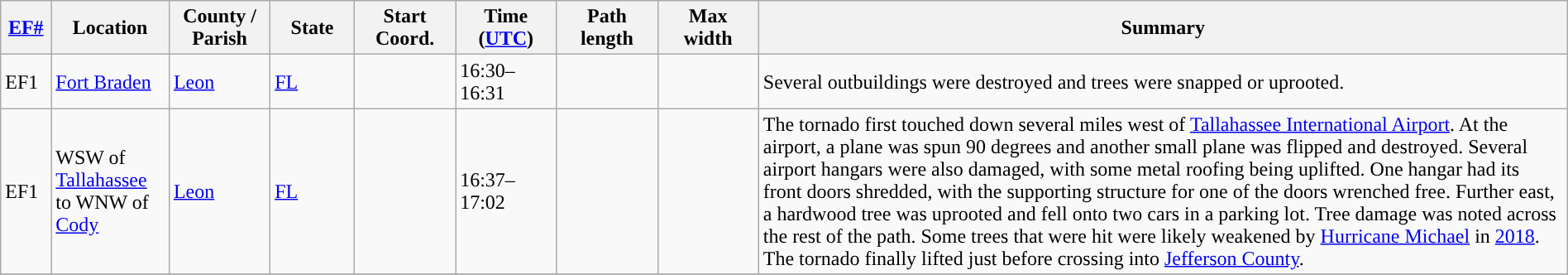<table class="wikitable sortable" style="width:100%;">
<tr>
<th scope="col"  style="width:3%; text-align:center;"><a href='#'>EF#</a></th>
<th scope="col"  style="width:7%; text-align:center;" class="unsortable">Location</th>
<th scope="col"  style="width:6%; text-align:center;" class="unsortable">County / Parish</th>
<th scope="col"  style="width:5%; text-align:center;">State</th>
<th scope="col"  style="width:6%; text-align:center;">Start Coord.</th>
<th scope="col"  style="width:6%; text-align:center;">Time (<a href='#'>UTC</a>)</th>
<th scope="col"  style="width:6%; text-align:center;">Path length</th>
<th scope="col"  style="width:6%; text-align:center;">Max width</th>
<th scope="col" class="unsortable" style="width:48%; text-align:center;">Summary</th>
</tr>
<tr>
<td>EF1</td>
<td><a href='#'>Fort Braden</a></td>
<td><a href='#'>Leon</a></td>
<td><a href='#'>FL</a></td>
<td></td>
<td>16:30–16:31</td>
<td></td>
<td></td>
<td>Several outbuildings were destroyed and trees were snapped or uprooted.</td>
</tr>
<tr>
<td>EF1</td>
<td>WSW of <a href='#'>Tallahassee</a> to WNW of <a href='#'>Cody</a></td>
<td><a href='#'>Leon</a></td>
<td><a href='#'>FL</a></td>
<td></td>
<td>16:37–17:02</td>
<td></td>
<td></td>
<td>The tornado first touched down several miles west of <a href='#'>Tallahassee International Airport</a>. At the airport, a plane was spun 90 degrees and another small plane was flipped and destroyed. Several airport hangars were also damaged, with some metal roofing being uplifted. One hangar had its front doors shredded, with the supporting structure for one of the doors wrenched free. Further east, a hardwood tree was uprooted and fell onto two cars in a parking lot. Tree damage was noted across the rest of the path. Some trees that were hit were likely weakened by <a href='#'>Hurricane Michael</a> in <a href='#'>2018</a>. The tornado finally lifted just before crossing into <a href='#'>Jefferson County</a>.</td>
</tr>
<tr>
</tr>
</table>
